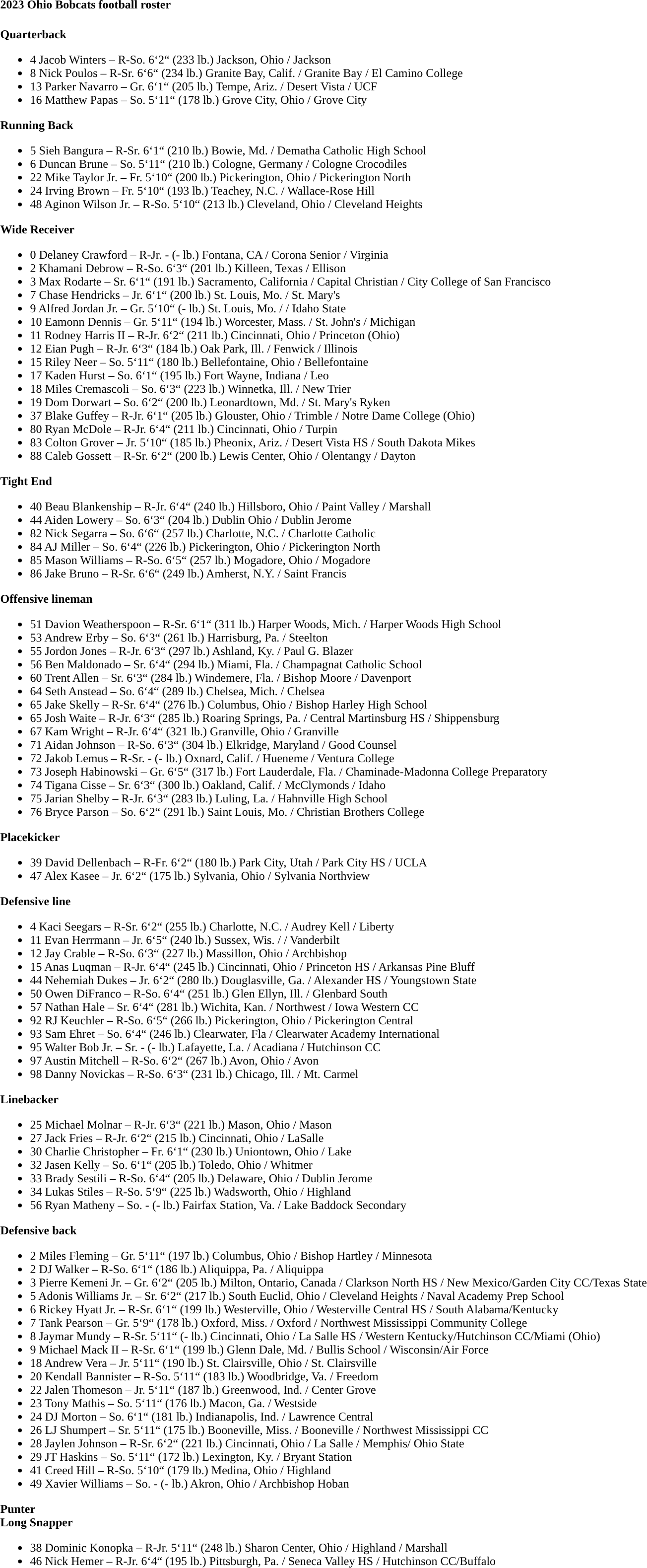<table class="toccolours" style="text-align: left;">
<tr>
<td colspan="11"><strong>2023 Ohio Bobcats football roster</strong></td>
</tr>
<tr>
<td valign="top"><br><strong>Quarterback</strong><ul><li>4 Jacob Winters – R-So. 6‘2“ (233 lb.) Jackson, Ohio / Jackson</li><li>8 Nick Poulos – R-Sr. 6‘6“ (234 lb.) Granite Bay, Calif. / Granite Bay / El Camino College</li><li>13 Parker Navarro – Gr. 6‘1“ (205 lb.) Tempe, Ariz. / Desert Vista / UCF</li><li>16 Matthew Papas – So. 5‘11“ (178 lb.) Grove City, Ohio / Grove City</li></ul><strong>Running Back</strong><ul><li>5 Sieh Bangura – R-Sr. 6‘1“ (210 lb.) Bowie, Md. / Dematha Catholic High School</li><li>6 Duncan Brune – So. 5‘11“ (210 lb.) Cologne, Germany / Cologne Crocodiles</li><li>22 Mike Taylor Jr. – Fr. 5‘10“ (200 lb.) Pickerington, Ohio / Pickerington North</li><li>24 Irving Brown – Fr. 5‘10“ (193 lb.) Teachey, N.C. / Wallace-Rose Hill</li><li>48 Aginon Wilson Jr. – R-So. 5‘10“ (213 lb.) Cleveland, Ohio / Cleveland Heights</li></ul><strong>Wide Receiver</strong><ul><li>0 Delaney Crawford – R-Jr. - (- lb.) Fontana, CA / Corona Senior / Virginia</li><li>2 Khamani Debrow – R-So. 6‘3“ (201 lb.) Killeen, Texas / Ellison</li><li>3 Max Rodarte – Sr. 6‘1“ (191 lb.) Sacramento, California / Capital Christian / City College of San Francisco</li><li>7 Chase Hendricks – Jr. 6‘1“ (200 lb.) St. Louis, Mo. / St. Mary's</li><li>9 Alfred Jordan Jr. – Gr. 5‘10“ (- lb.) St. Louis, Mo. / / Idaho State</li><li>10 Eamonn Dennis – Gr. 5‘11“ (194 lb.) Worcester, Mass. / St. John's / Michigan</li><li>11 Rodney Harris II – R-Jr. 6‘2“ (211 lb.) Cincinnati, Ohio / Princeton (Ohio)</li><li>12 Eian Pugh – R-Jr. 6‘3“ (184 lb.) Oak Park, Ill. / Fenwick / Illinois</li><li>15 Riley Neer – So. 5‘11“ (180 lb.) Bellefontaine, Ohio / Bellefontaine</li><li>17 Kaden Hurst – So. 6‘1“ (195 lb.) Fort Wayne, Indiana / Leo</li><li>18 Miles Cremascoli – So. 6‘3“ (223 lb.) Winnetka, Ill. / New Trier</li><li>19 Dom Dorwart – So. 6‘2“ (200 lb.) Leonardtown, Md. / St. Mary's Ryken</li><li>37 Blake Guffey – R-Jr. 6‘1“ (205 lb.) Glouster, Ohio / Trimble / Notre Dame College (Ohio)</li><li>80 Ryan McDole – R-Jr. 6‘4“ (211 lb.) Cincinnati, Ohio / Turpin</li><li>83 Colton Grover – Jr. 5‘10“ (185 lb.) Pheonix, Ariz. / Desert Vista HS / South Dakota Mikes</li><li>88 Caleb Gossett – R-Sr. 6‘2“ (200 lb.) Lewis Center, Ohio / Olentangy / Dayton</li></ul><strong>Tight End</strong><ul><li>40 Beau Blankenship – R-Jr. 6‘4“ (240 lb.) Hillsboro, Ohio / Paint Valley / Marshall</li><li>44 Aiden Lowery – So. 6‘3“ (204 lb.) Dublin Ohio / Dublin Jerome</li><li>82 Nick Segarra – So. 6‘6“ (257 lb.) Charlotte, N.C. / Charlotte Catholic</li><li>84 AJ Miller – So. 6‘4“ (226 lb.) Pickerington, Ohio / Pickerington North</li><li>85 Mason Williams – R-So. 6‘5“ (257 lb.) Mogadore, Ohio / Mogadore</li><li>86 Jake Bruno – R-Sr. 6‘6“ (249 lb.) Amherst, N.Y. / Saint Francis</li></ul><strong>Offensive lineman</strong><ul><li>51 Davion Weatherspoon – R-Sr. 6‘1“ (311 lb.) Harper Woods, Mich. / Harper Woods High School</li><li>53 Andrew Erby – So. 6‘3“ (261 lb.) Harrisburg, Pa. / Steelton</li><li>55 Jordon Jones – R-Jr. 6‘3“ (297 lb.) Ashland, Ky. / Paul G. Blazer</li><li>56 Ben Maldonado – Sr. 6‘4“ (294 lb.) Miami, Fla. / Champagnat Catholic School</li><li>60 Trent Allen – Sr. 6‘3“ (284 lb.) Windemere, Fla. / Bishop Moore / Davenport</li><li>64 Seth Anstead – So. 6‘4“ (289 lb.) Chelsea, Mich. / Chelsea</li><li>65 Jake Skelly – R-Sr. 6‘4“ (276 lb.) Columbus, Ohio / Bishop Harley High School</li><li>65 Josh Waite – R-Jr. 6‘3“ (285 lb.) Roaring Springs, Pa. / Central Martinsburg HS / Shippensburg</li><li>67 Kam Wright – R-Jr. 6‘4“ (321 lb.) Granville, Ohio / Granville</li><li>71 Aidan Johnson – R-So. 6‘3“ (304 lb.) Elkridge, Maryland / Good Counsel</li><li>72 Jakob Lemus – R-Sr. - (- lb.) Oxnard, Calif. / Hueneme / Ventura College</li><li>73 Joseph Habinowski – Gr. 6‘5“ (317 lb.) Fort Lauderdale, Fla. / Chaminade-Madonna College Preparatory</li><li>74 Tigana Cisse – Sr. 6‘3“ (300 lb.) Oakland, Calif. / McClymonds / Idaho</li><li>75 Jarian Shelby – R-Jr. 6‘3“ (283 lb.) Luling, La. / Hahnville High School</li><li>76 Bryce Parson – So. 6‘2“ (291 lb.) Saint Louis, Mo. / Christian Brothers College</li></ul><strong>Placekicker</strong><ul><li>39 David Dellenbach – R-Fr. 6‘2“ (180 lb.) Park City, Utah / Park City HS / UCLA</li><li>47 Alex Kasee – Jr. 6‘2“ (175 lb.) Sylvania, Ohio / Sylvania Northview</li></ul><strong>Defensive line</strong><ul><li>4 Kaci Seegars – R-Sr. 6‘2“ (255 lb.) Charlotte, N.C. / Audrey Kell / Liberty</li><li>11 Evan Herrmann – Jr. 6‘5“ (240 lb.) Sussex, Wis. / / Vanderbilt</li><li>12 Jay Crable – R-So. 6‘3“ (227 lb.) Massillon, Ohio / Archbishop</li><li>15 Anas Luqman – R-Jr. 6‘4“ (245 lb.) Cincinnati, Ohio / Princeton HS / Arkansas Pine Bluff</li><li>44 Nehemiah Dukes – Jr. 6‘2“ (280 lb.) Douglasville, Ga. / Alexander HS / Youngstown State</li><li>50 Owen DiFranco – R-So. 6‘4“ (251 lb.) Glen Ellyn, Ill. / Glenbard South</li><li>57 Nathan Hale – Sr. 6‘4“ (281 lb.) Wichita, Kan. / Northwest / Iowa Western CC</li><li>92 RJ Keuchler – R-So. 6‘5“ (266 lb.) Pickerington, Ohio / Pickerington Central</li><li>93 Sam Ehret – So. 6‘4“ (246 lb.) Clearwater, Fla / Clearwater Academy International</li><li>95 Walter Bob Jr. – Sr. - (- lb.) Lafayette, La. / Acadiana / Hutchinson CC</li><li>97 Austin Mitchell – R-So. 6‘2“ (267 lb.) Avon, Ohio / Avon</li><li>98 Danny Novickas – R-So. 6‘3“ (231 lb.) Chicago, Ill. / Mt. Carmel</li></ul><strong>Linebacker</strong><ul><li>25 Michael Molnar – R-Jr. 6‘3“ (221 lb.) Mason, Ohio / Mason</li><li>27 Jack Fries – R-Jr. 6‘2“ (215 lb.) Cincinnati, Ohio / LaSalle</li><li>30 Charlie Christopher – Fr. 6‘1“ (230 lb.) Uniontown, Ohio / Lake</li><li>32 Jasen Kelly – So. 6‘1“ (205 lb.) Toledo, Ohio / Whitmer</li><li>33 Brady Sestili – R-So. 6‘4“ (205 lb.) Delaware, Ohio / Dublin Jerome</li><li>34 Lukas Stiles – R-So. 5‘9“ (225 lb.) Wadsworth, Ohio / Highland</li><li>56 Ryan Matheny – So. - (- lb.) Fairfax Station, Va. / Lake Baddock Secondary</li></ul><strong>Defensive back</strong><ul><li>2 Miles Fleming – Gr. 5‘11“ (197 lb.) Columbus, Ohio / Bishop Hartley / Minnesota</li><li>2 DJ Walker – R-So. 6‘1“ (186 lb.) Aliquippa, Pa. / Aliquippa</li><li>3 Pierre Kemeni Jr. – Gr. 6‘2“ (205 lb.) Milton, Ontario, Canada / Clarkson North HS / New Mexico/Garden City CC/Texas State</li><li>5 Adonis Williams Jr. – Sr. 6‘2“ (217 lb.) South Euclid, Ohio / Cleveland Heights / Naval Academy Prep School</li><li>6 Rickey Hyatt Jr. – R-Sr. 6‘1“ (199 lb.) Westerville, Ohio / Westerville Central HS / South Alabama/Kentucky</li><li>7 Tank Pearson – Gr. 5‘9“ (178 lb.) Oxford, Miss. / Oxford / Northwest Mississippi Community College</li><li>8 Jaymar Mundy – R-Sr. 5‘11“ (- lb.) Cincinnati, Ohio / La Salle HS / Western Kentucky/Hutchinson CC/Miami (Ohio)</li><li>9 Michael Mack II – R-Sr. 6‘1“ (199 lb.) Glenn Dale, Md. / Bullis School / Wisconsin/Air Force</li><li>18 Andrew Vera – Jr. 5‘11“ (190 lb.) St. Clairsville, Ohio / St. Clairsville</li><li>20 Kendall Bannister – R-So. 5‘11“ (183 lb.) Woodbridge, Va. / Freedom</li><li>22 Jalen Thomeson – Jr. 5‘11“ (187 lb.) Greenwood, Ind. / Center Grove</li><li>23 Tony Mathis – So. 5‘11“ (176 lb.) Macon, Ga. / Westside</li><li>24 DJ Morton – So. 6‘1“ (181 lb.) Indianapolis, Ind. / Lawrence Central</li><li>26 LJ Shumpert – Sr. 5‘11“ (175 lb.) Booneville, Miss. / Booneville / Northwest Mississippi CC</li><li>28 Jaylen Johnson – R-Sr. 6‘2“ (221 lb.) Cincinnati, Ohio / La Salle / Memphis/ Ohio State</li><li>29 JT Haskins – So. 5‘11“ (172 lb.) Lexington, Ky. / Bryant Station</li><li>41 Creed Hill – R-So. 5‘10“ (179 lb.) Medina, Ohio / Highland</li><li>49 Xavier Williams – So. - (- lb.) Akron, Ohio / Archbishop Hoban</li></ul><strong>Punter</strong><br><strong>Long Snapper</strong><ul><li>38 Dominic Konopka – R-Jr. 5‘11“ (248 lb.) Sharon Center, Ohio / Highland / Marshall</li><li>46 Nick Hemer – R-Jr. 6‘4“ (195 lb.) Pittsburgh, Pa. / Seneca Valley HS / Hutchinson CC/Buffalo</li></ul></td>
</tr>
<tr>
</tr>
</table>
